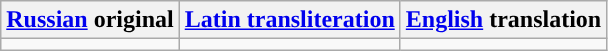<table class="wikitable">
<tr>
<th><a href='#'>Russian</a> original</th>
<th><a href='#'>Latin transliteration</a></th>
<th><a href='#'>English</a> translation</th>
</tr>
<tr style="vertical-align:top; white-space:nowrap;">
<td></td>
<td></td>
<td></td>
</tr>
</table>
